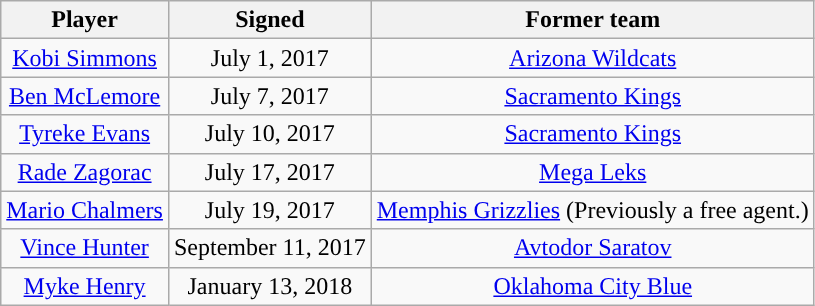<table class="wikitable sortable sortable" style="text-align: center">
<tr>
<th>Player</th>
<th>Signed</th>
<th>Former team</th>
</tr>
<tr>
<td><a href='#'>Kobi Simmons</a></td>
<td>July 1, 2017</td>
<td><a href='#'>Arizona Wildcats</a></td>
</tr>
<tr>
<td><a href='#'>Ben McLemore</a></td>
<td>July 7, 2017</td>
<td><a href='#'>Sacramento Kings</a></td>
</tr>
<tr>
<td><a href='#'>Tyreke Evans</a></td>
<td>July 10, 2017</td>
<td><a href='#'>Sacramento Kings</a></td>
</tr>
<tr>
<td><a href='#'>Rade Zagorac</a></td>
<td>July 17, 2017</td>
<td> <a href='#'>Mega Leks</a></td>
</tr>
<tr>
<td><a href='#'>Mario Chalmers</a></td>
<td>July 19, 2017</td>
<td><a href='#'>Memphis Grizzlies</a> (Previously a free agent.)</td>
</tr>
<tr>
<td><a href='#'>Vince Hunter</a></td>
<td>September 11, 2017</td>
<td> <a href='#'>Avtodor Saratov</a></td>
</tr>
<tr>
<td><a href='#'>Myke Henry</a></td>
<td>January 13, 2018</td>
<td><a href='#'>Oklahoma City Blue</a></td>
</tr>
</table>
